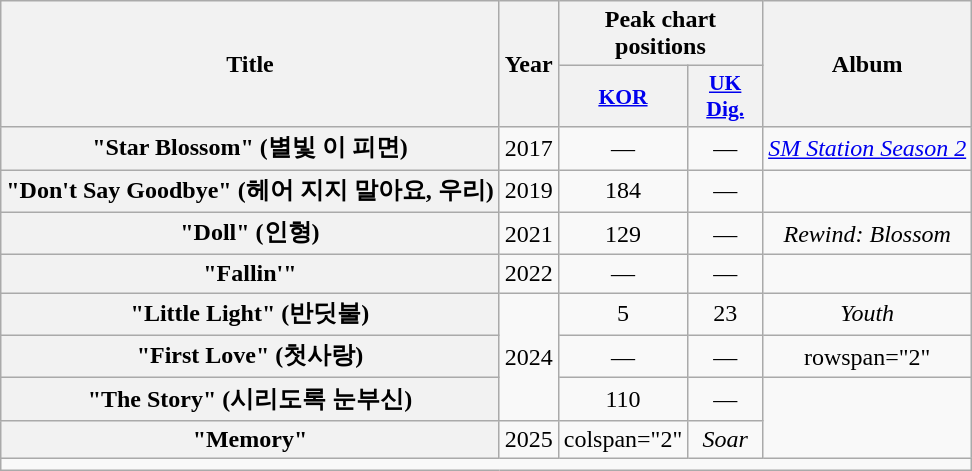<table class="wikitable plainrowheaders" style="text-align:center;" border="1">
<tr>
<th scope="col" rowspan="2">Title</th>
<th scope="col" rowspan="2">Year</th>
<th scope="col" colspan="2">Peak chart positions</th>
<th scope="col" rowspan="2">Album</th>
</tr>
<tr>
<th scope="col" style="width:3em;font-size:90%;"><a href='#'>KOR</a><br></th>
<th scope="col" style="width:3em;font-size:90%;"><a href='#'>UK Dig.</a><br></th>
</tr>
<tr>
<th scope="row">"Star Blossom" (별빛 이 피면)<br></th>
<td>2017</td>
<td>—</td>
<td>—</td>
<td><em><a href='#'>SM Station Season 2</a></em></td>
</tr>
<tr>
<th scope="row">"Don't Say Goodbye" (헤어 지지 말아요, 우리)<br></th>
<td>2019</td>
<td>184</td>
<td>—</td>
<td></td>
</tr>
<tr>
<th scope="row">"Doll" (인형)<br></th>
<td>2021</td>
<td>129</td>
<td>—</td>
<td><em>Rewind: Blossom</em></td>
</tr>
<tr>
<th scope="row">"Fallin'"<br></th>
<td>2022</td>
<td>—</td>
<td>—</td>
<td></td>
</tr>
<tr>
<th scope="row">"Little Light" (반딧불)</th>
<td rowspan="3">2024</td>
<td>5</td>
<td>23</td>
<td><em>Youth</em></td>
</tr>
<tr>
<th scope="row">"First Love" (첫사랑)</th>
<td>—</td>
<td>—</td>
<td>rowspan="2" </td>
</tr>
<tr>
<th scope="row">"The Story" (시리도록 눈부신)</th>
<td>110</td>
<td>—</td>
</tr>
<tr>
<th scope="row">"Memory"</th>
<td rowspan="1">2025</td>
<td>colspan="2" </td>
<td><em>Soar</em></td>
</tr>
<tr>
<td colspan="6"></td>
</tr>
</table>
